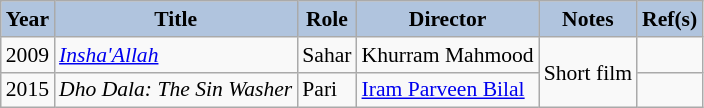<table class="wikitable" style="font-size:90%">
<tr style="text-align:center;">
<th style="background:#B0C4DE;">Year</th>
<th style="background:#B0C4DE;">Title</th>
<th style="background:#B0C4DE;">Role</th>
<th style="background:#B0C4DE;">Director</th>
<th style="background:#B0C4DE;">Notes</th>
<th style="background:#B0C4DE;">Ref(s)</th>
</tr>
<tr>
<td>2009</td>
<td><em><a href='#'>Insha'Allah</a></em></td>
<td>Sahar</td>
<td>Khurram Mahmood</td>
<td rowspan="2">Short film</td>
<td></td>
</tr>
<tr>
<td>2015</td>
<td><em>Dho Dala: The Sin Washer</em></td>
<td>Pari</td>
<td><a href='#'>Iram Parveen Bilal</a></td>
<td></td>
</tr>
</table>
